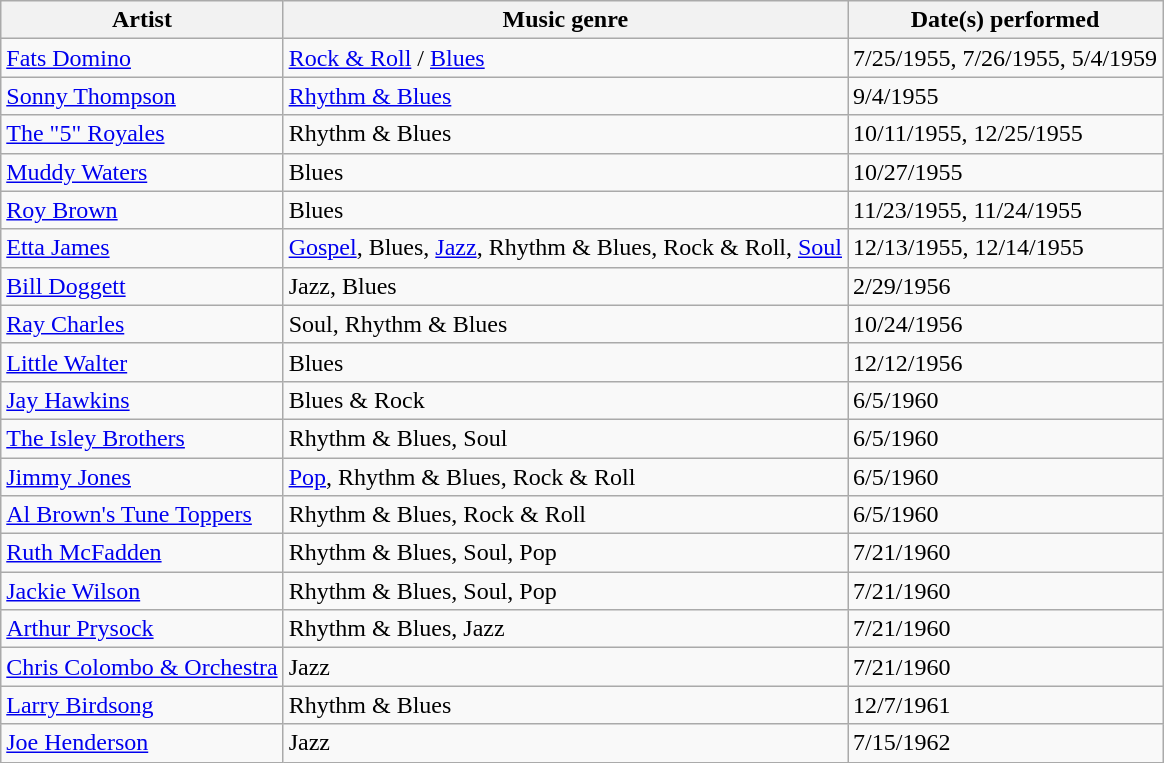<table class="wikitable">
<tr>
<th>Artist</th>
<th>Music genre</th>
<th>Date(s) performed</th>
</tr>
<tr>
<td><a href='#'>Fats Domino</a></td>
<td><a href='#'>Rock & Roll</a> / <a href='#'>Blues</a></td>
<td>7/25/1955, 7/26/1955, 5/4/1959</td>
</tr>
<tr>
<td><a href='#'>Sonny Thompson</a></td>
<td><a href='#'>Rhythm & Blues</a></td>
<td>9/4/1955</td>
</tr>
<tr>
<td><a href='#'>The "5" Royales</a></td>
<td>Rhythm & Blues</td>
<td>10/11/1955, 12/25/1955</td>
</tr>
<tr>
<td><a href='#'>Muddy Waters</a></td>
<td>Blues</td>
<td>10/27/1955</td>
</tr>
<tr>
<td><a href='#'>Roy Brown</a></td>
<td>Blues</td>
<td>11/23/1955, 11/24/1955</td>
</tr>
<tr>
<td><a href='#'>Etta James</a></td>
<td><a href='#'>Gospel</a>, Blues, <a href='#'>Jazz</a>, Rhythm & Blues, Rock & Roll, <a href='#'>Soul</a></td>
<td>12/13/1955, 12/14/1955</td>
</tr>
<tr>
<td><a href='#'>Bill Doggett</a></td>
<td>Jazz, Blues</td>
<td>2/29/1956</td>
</tr>
<tr>
<td><a href='#'>Ray Charles</a></td>
<td>Soul, Rhythm & Blues</td>
<td>10/24/1956</td>
</tr>
<tr>
<td><a href='#'>Little Walter</a></td>
<td>Blues</td>
<td>12/12/1956</td>
</tr>
<tr>
<td><a href='#'>Jay Hawkins</a></td>
<td>Blues & Rock</td>
<td>6/5/1960</td>
</tr>
<tr>
<td><a href='#'>The Isley Brothers</a></td>
<td>Rhythm & Blues, Soul</td>
<td>6/5/1960</td>
</tr>
<tr>
<td><a href='#'>Jimmy Jones</a></td>
<td><a href='#'>Pop</a>, Rhythm & Blues, Rock & Roll</td>
<td>6/5/1960</td>
</tr>
<tr>
<td><a href='#'>Al Brown's Tune Toppers</a></td>
<td>Rhythm & Blues, Rock & Roll</td>
<td>6/5/1960</td>
</tr>
<tr>
<td><a href='#'>Ruth McFadden</a></td>
<td>Rhythm & Blues, Soul, Pop</td>
<td>7/21/1960</td>
</tr>
<tr>
<td><a href='#'>Jackie Wilson</a></td>
<td>Rhythm & Blues, Soul, Pop</td>
<td>7/21/1960</td>
</tr>
<tr>
<td><a href='#'>Arthur Prysock</a></td>
<td>Rhythm & Blues, Jazz</td>
<td>7/21/1960</td>
</tr>
<tr>
<td><a href='#'>Chris Colombo & Orchestra</a></td>
<td>Jazz</td>
<td>7/21/1960</td>
</tr>
<tr>
<td><a href='#'>Larry Birdsong</a></td>
<td>Rhythm & Blues</td>
<td>12/7/1961</td>
</tr>
<tr>
<td><a href='#'>Joe Henderson</a></td>
<td>Jazz</td>
<td>7/15/1962</td>
</tr>
</table>
